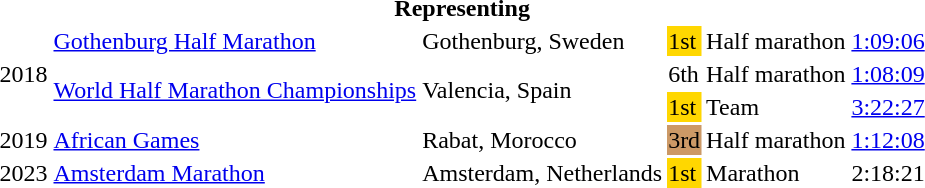<table>
<tr>
<th colspan="6">Representing </th>
</tr>
<tr>
<td rowspan=3>2018</td>
<td><a href='#'>Gothenburg Half Marathon</a></td>
<td>Gothenburg, Sweden</td>
<td bgcolor=gold>1st</td>
<td>Half marathon</td>
<td><a href='#'>1:09:06</a></td>
</tr>
<tr>
<td rowspan=2><a href='#'>World Half Marathon Championships</a></td>
<td rowspan=2>Valencia, Spain</td>
<td>6th</td>
<td>Half marathon</td>
<td><a href='#'>1:08:09</a></td>
</tr>
<tr>
<td bgcolor=gold>1st</td>
<td>Team</td>
<td><a href='#'>3:22:27</a></td>
</tr>
<tr>
<td>2019</td>
<td><a href='#'>African Games</a></td>
<td>Rabat, Morocco</td>
<td bgcolor=cc9966>3rd</td>
<td>Half marathon</td>
<td><a href='#'>1:12:08</a></td>
</tr>
<tr>
<td>2023</td>
<td><a href='#'>Amsterdam Marathon</a></td>
<td>Amsterdam, Netherlands</td>
<td bgcolor=gold>1st</td>
<td>Marathon</td>
<td>2:18:21</td>
</tr>
</table>
